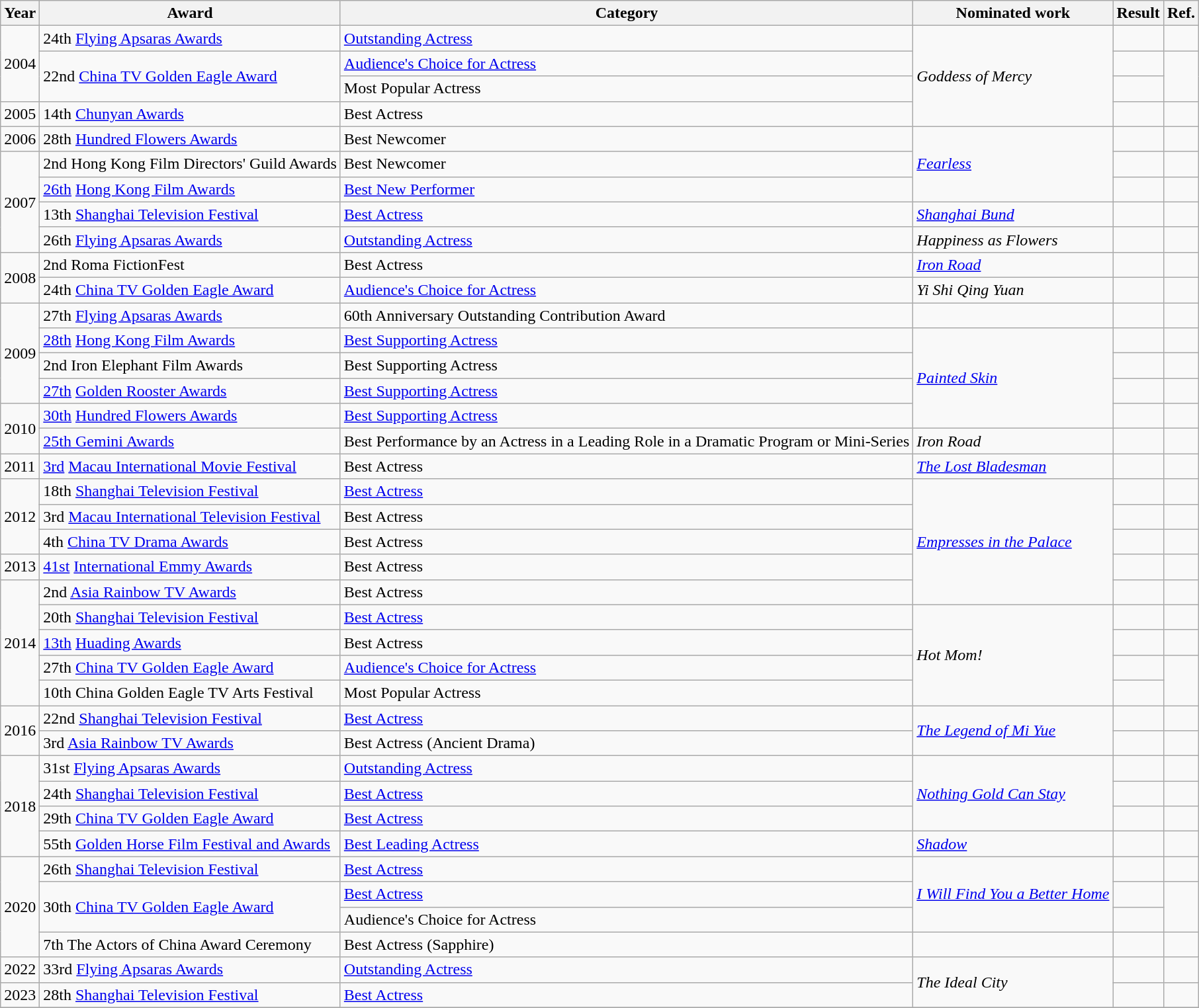<table class="wikitable">
<tr>
<th>Year</th>
<th>Award</th>
<th>Category</th>
<th>Nominated work</th>
<th>Result</th>
<th>Ref.</th>
</tr>
<tr>
<td rowspan=3>2004</td>
<td>24th <a href='#'>Flying Apsaras Awards</a></td>
<td><a href='#'>Outstanding Actress</a></td>
<td rowspan=4><em>Goddess of Mercy</em></td>
<td></td>
<td></td>
</tr>
<tr>
<td rowspan=2>22nd <a href='#'>China TV Golden Eagle Award</a></td>
<td><a href='#'>Audience's Choice for Actress</a></td>
<td></td>
<td rowspan=2></td>
</tr>
<tr>
<td>Most Popular Actress</td>
<td></td>
</tr>
<tr>
<td>2005</td>
<td>14th <a href='#'>Chunyan Awards</a></td>
<td>Best Actress</td>
<td></td>
<td></td>
</tr>
<tr>
<td>2006</td>
<td>28th <a href='#'>Hundred Flowers Awards</a></td>
<td>Best Newcomer</td>
<td rowspan=3><em><a href='#'>Fearless</a></em></td>
<td></td>
<td></td>
</tr>
<tr>
<td rowspan=4>2007</td>
<td>2nd Hong Kong Film Directors' Guild Awards</td>
<td>Best Newcomer</td>
<td></td>
<td></td>
</tr>
<tr>
<td><a href='#'>26th</a> <a href='#'>Hong Kong Film Awards</a></td>
<td><a href='#'>Best New Performer</a></td>
<td></td>
<td></td>
</tr>
<tr>
<td>13th <a href='#'>Shanghai Television Festival</a></td>
<td><a href='#'>Best Actress</a></td>
<td><em><a href='#'>Shanghai Bund</a></em></td>
<td></td>
<td></td>
</tr>
<tr>
<td>26th <a href='#'>Flying Apsaras Awards</a></td>
<td><a href='#'>Outstanding Actress</a></td>
<td><em>Happiness as Flowers</em></td>
<td></td>
<td></td>
</tr>
<tr>
<td rowspan=2>2008</td>
<td>2nd Roma FictionFest</td>
<td>Best Actress</td>
<td><em><a href='#'>Iron Road</a></em></td>
<td></td>
<td></td>
</tr>
<tr>
<td>24th <a href='#'>China TV Golden Eagle Award</a></td>
<td><a href='#'>Audience's Choice for Actress</a></td>
<td><em>Yi Shi Qing Yuan</em></td>
<td></td>
<td></td>
</tr>
<tr>
<td rowspan=4>2009</td>
<td>27th <a href='#'>Flying Apsaras Awards</a></td>
<td>60th Anniversary Outstanding Contribution Award</td>
<td></td>
<td></td>
<td></td>
</tr>
<tr>
<td><a href='#'>28th</a> <a href='#'>Hong Kong Film Awards</a></td>
<td><a href='#'>Best Supporting Actress</a></td>
<td rowspan=4><em><a href='#'>Painted Skin</a></em></td>
<td></td>
<td></td>
</tr>
<tr>
<td>2nd Iron Elephant Film Awards</td>
<td>Best Supporting Actress</td>
<td></td>
<td></td>
</tr>
<tr>
<td><a href='#'>27th</a> <a href='#'>Golden Rooster Awards</a></td>
<td><a href='#'>Best Supporting Actress</a></td>
<td></td>
<td></td>
</tr>
<tr>
<td rowspan=2>2010</td>
<td><a href='#'>30th</a> <a href='#'>Hundred Flowers Awards</a></td>
<td><a href='#'>Best Supporting Actress</a></td>
<td></td>
<td></td>
</tr>
<tr>
<td><a href='#'>25th Gemini Awards</a></td>
<td>Best Performance by an Actress in a Leading Role in a Dramatic Program or Mini-Series</td>
<td><em>Iron Road</em></td>
<td></td>
<td></td>
</tr>
<tr>
<td>2011</td>
<td><a href='#'>3rd</a> <a href='#'>Macau International Movie Festival</a></td>
<td>Best Actress</td>
<td><em><a href='#'>The Lost Bladesman</a></em></td>
<td></td>
<td></td>
</tr>
<tr>
<td rowspan=3>2012</td>
<td>18th <a href='#'>Shanghai Television Festival</a></td>
<td><a href='#'>Best Actress</a></td>
<td rowspan=5><em><a href='#'>Empresses in the Palace</a></em></td>
<td></td>
<td></td>
</tr>
<tr>
<td>3rd <a href='#'>Macau International Television Festival</a></td>
<td>Best Actress</td>
<td></td>
<td></td>
</tr>
<tr>
<td>4th <a href='#'>China TV Drama Awards</a></td>
<td>Best Actress</td>
<td></td>
<td></td>
</tr>
<tr>
<td>2013</td>
<td><a href='#'>41st</a> <a href='#'>International Emmy Awards</a></td>
<td>Best Actress</td>
<td></td>
<td></td>
</tr>
<tr>
<td rowspan=5>2014</td>
<td>2nd <a href='#'>Asia Rainbow TV Awards</a></td>
<td>Best Actress</td>
<td></td>
<td></td>
</tr>
<tr>
<td>20th <a href='#'>Shanghai Television Festival</a></td>
<td><a href='#'>Best Actress</a></td>
<td rowspan=4><em>Hot Mom!</em></td>
<td></td>
<td></td>
</tr>
<tr>
<td><a href='#'>13th</a> <a href='#'>Huading Awards</a></td>
<td>Best Actress</td>
<td></td>
<td></td>
</tr>
<tr>
<td>27th <a href='#'>China TV Golden Eagle Award</a></td>
<td><a href='#'>Audience's Choice for Actress</a></td>
<td></td>
<td rowspan=2></td>
</tr>
<tr>
<td>10th China Golden Eagle TV Arts Festival</td>
<td>Most Popular Actress</td>
<td></td>
</tr>
<tr>
<td rowspan=2>2016</td>
<td>22nd <a href='#'>Shanghai Television Festival</a></td>
<td><a href='#'>Best Actress</a></td>
<td rowspan=2><em><a href='#'>The Legend of Mi Yue</a></em></td>
<td></td>
<td></td>
</tr>
<tr>
<td>3rd <a href='#'>Asia Rainbow TV Awards</a></td>
<td>Best Actress (Ancient Drama)</td>
<td></td>
<td></td>
</tr>
<tr>
<td rowspan=4>2018</td>
<td>31st <a href='#'>Flying Apsaras Awards</a></td>
<td><a href='#'>Outstanding Actress</a></td>
<td rowspan=3><em><a href='#'>Nothing Gold Can Stay</a></em></td>
<td></td>
<td></td>
</tr>
<tr>
<td>24th <a href='#'>Shanghai Television Festival</a></td>
<td><a href='#'>Best Actress</a></td>
<td></td>
<td></td>
</tr>
<tr>
<td>29th <a href='#'>China TV Golden Eagle Award</a></td>
<td><a href='#'>Best Actress</a></td>
<td></td>
<td></td>
</tr>
<tr>
<td>55th <a href='#'>Golden Horse Film Festival and Awards</a></td>
<td><a href='#'>Best Leading Actress</a></td>
<td><em><a href='#'>Shadow</a></em></td>
<td></td>
<td></td>
</tr>
<tr>
<td rowspan=4>2020</td>
<td>26th <a href='#'>Shanghai Television Festival</a></td>
<td><a href='#'>Best Actress</a></td>
<td rowspan=3><em><a href='#'>I Will Find You a Better Home</a></em></td>
<td></td>
<td></td>
</tr>
<tr>
<td rowspan=2>30th <a href='#'>China TV Golden Eagle Award</a></td>
<td><a href='#'>Best Actress</a></td>
<td></td>
<td rowspan=2></td>
</tr>
<tr>
<td>Audience's Choice for Actress</td>
<td></td>
</tr>
<tr>
<td>7th The Actors of China Award Ceremony</td>
<td>Best Actress (Sapphire)</td>
<td></td>
<td></td>
<td></td>
</tr>
<tr>
<td>2022</td>
<td>33rd <a href='#'>Flying Apsaras Awards</a></td>
<td><a href='#'>Outstanding Actress</a></td>
<td rowspan=2><em>The Ideal City</em></td>
<td></td>
<td></td>
</tr>
<tr>
<td>2023</td>
<td>28th <a href='#'>Shanghai Television Festival</a></td>
<td><a href='#'>Best Actress</a></td>
<td></td>
<td></td>
</tr>
<tr>
</tr>
</table>
